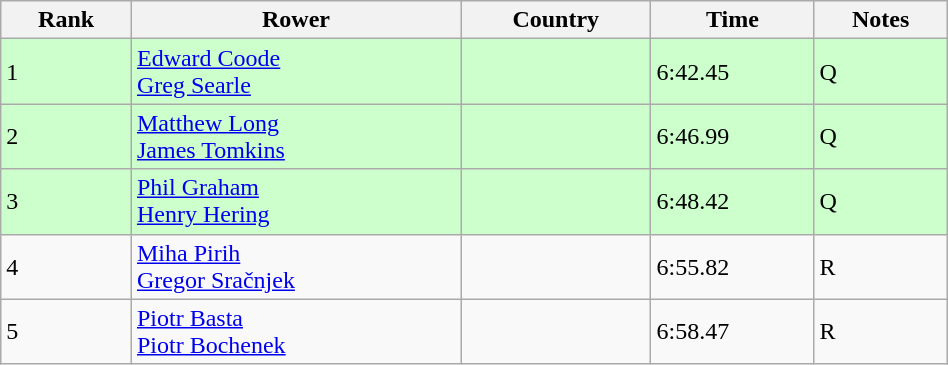<table class="wikitable sortable" width=50%>
<tr>
<th>Rank</th>
<th>Rower</th>
<th>Country</th>
<th>Time</th>
<th>Notes</th>
</tr>
<tr bgcolor=ccffcc>
<td>1</td>
<td><a href='#'>Edward Coode</a> <br><a href='#'>Greg Searle</a></td>
<td></td>
<td>6:42.45</td>
<td>Q</td>
</tr>
<tr bgcolor=ccffcc>
<td>2</td>
<td><a href='#'>Matthew Long</a> <br> <a href='#'>James Tomkins</a></td>
<td></td>
<td>6:46.99</td>
<td>Q</td>
</tr>
<tr bgcolor=ccffcc>
<td>3</td>
<td><a href='#'>Phil Graham</a> <br><a href='#'>Henry Hering</a></td>
<td></td>
<td>6:48.42</td>
<td>Q</td>
</tr>
<tr>
<td>4</td>
<td><a href='#'>Miha Pirih</a> <br><a href='#'>Gregor Sračnjek</a></td>
<td></td>
<td>6:55.82</td>
<td>R</td>
</tr>
<tr>
<td>5</td>
<td><a href='#'>Piotr Basta</a><br><a href='#'>Piotr Bochenek</a></td>
<td></td>
<td>6:58.47</td>
<td>R</td>
</tr>
</table>
